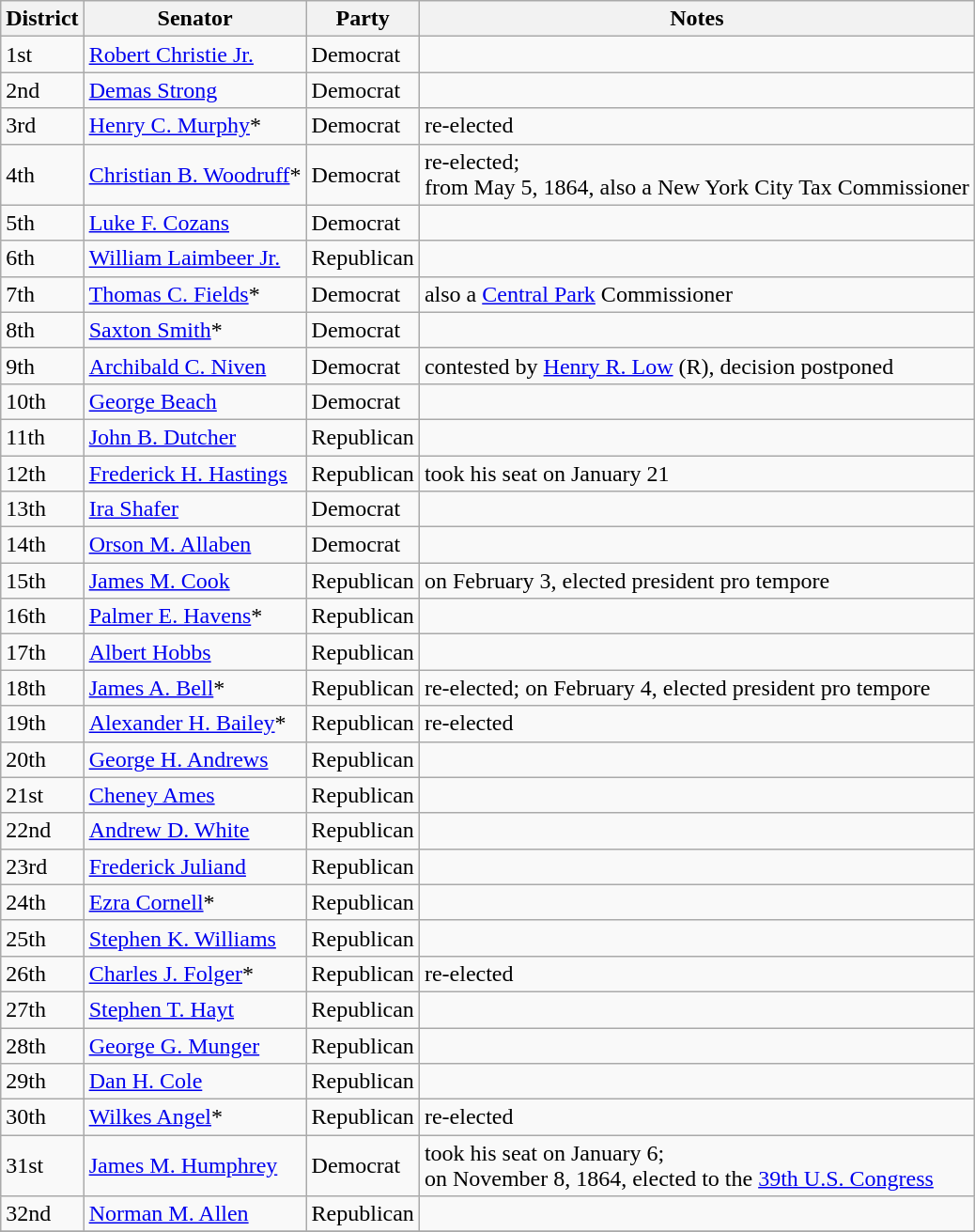<table class=wikitable>
<tr>
<th>District</th>
<th>Senator</th>
<th>Party</th>
<th>Notes</th>
</tr>
<tr>
<td>1st</td>
<td><a href='#'>Robert Christie Jr.</a></td>
<td>Democrat</td>
<td></td>
</tr>
<tr>
<td>2nd</td>
<td><a href='#'>Demas Strong</a></td>
<td>Democrat</td>
<td></td>
</tr>
<tr>
<td>3rd</td>
<td><a href='#'>Henry C. Murphy</a>*</td>
<td>Democrat</td>
<td>re-elected</td>
</tr>
<tr>
<td>4th</td>
<td><a href='#'>Christian B. Woodruff</a>*</td>
<td>Democrat</td>
<td>re-elected; <br>from May 5, 1864, also a New York City Tax Commissioner</td>
</tr>
<tr>
<td>5th</td>
<td><a href='#'>Luke F. Cozans</a></td>
<td>Democrat</td>
<td></td>
</tr>
<tr>
<td>6th</td>
<td><a href='#'>William Laimbeer Jr.</a></td>
<td>Republican</td>
<td></td>
</tr>
<tr>
<td>7th</td>
<td><a href='#'>Thomas C. Fields</a>*</td>
<td>Democrat</td>
<td>also a <a href='#'>Central Park</a> Commissioner</td>
</tr>
<tr>
<td>8th</td>
<td><a href='#'>Saxton Smith</a>*</td>
<td>Democrat</td>
<td></td>
</tr>
<tr>
<td>9th</td>
<td><a href='#'>Archibald C. Niven</a></td>
<td>Democrat</td>
<td>contested by <a href='#'>Henry R. Low</a> (R), decision postponed</td>
</tr>
<tr>
<td>10th</td>
<td><a href='#'>George Beach</a></td>
<td>Democrat</td>
<td></td>
</tr>
<tr>
<td>11th</td>
<td><a href='#'>John B. Dutcher</a></td>
<td>Republican</td>
<td></td>
</tr>
<tr>
<td>12th</td>
<td><a href='#'>Frederick H. Hastings</a></td>
<td>Republican</td>
<td>took his seat on January 21</td>
</tr>
<tr>
<td>13th</td>
<td><a href='#'>Ira Shafer</a></td>
<td>Democrat</td>
<td></td>
</tr>
<tr>
<td>14th</td>
<td><a href='#'>Orson M. Allaben</a></td>
<td>Democrat</td>
<td></td>
</tr>
<tr>
<td>15th</td>
<td><a href='#'>James M. Cook</a></td>
<td>Republican</td>
<td>on February 3, elected president pro tempore</td>
</tr>
<tr>
<td>16th</td>
<td><a href='#'>Palmer E. Havens</a>*</td>
<td>Republican</td>
<td></td>
</tr>
<tr>
<td>17th</td>
<td><a href='#'>Albert Hobbs</a></td>
<td>Republican</td>
<td></td>
</tr>
<tr>
<td>18th</td>
<td><a href='#'>James A. Bell</a>*</td>
<td>Republican</td>
<td>re-elected; on February 4, elected president pro tempore</td>
</tr>
<tr>
<td>19th</td>
<td><a href='#'>Alexander H. Bailey</a>*</td>
<td>Republican</td>
<td>re-elected</td>
</tr>
<tr>
<td>20th</td>
<td><a href='#'>George H. Andrews</a></td>
<td>Republican</td>
<td></td>
</tr>
<tr>
<td>21st</td>
<td><a href='#'>Cheney Ames</a></td>
<td>Republican</td>
<td></td>
</tr>
<tr>
<td>22nd</td>
<td><a href='#'>Andrew D. White</a></td>
<td>Republican</td>
<td></td>
</tr>
<tr>
<td>23rd</td>
<td><a href='#'>Frederick Juliand</a></td>
<td>Republican</td>
<td></td>
</tr>
<tr>
<td>24th</td>
<td><a href='#'>Ezra Cornell</a>*</td>
<td>Republican</td>
<td></td>
</tr>
<tr>
<td>25th</td>
<td><a href='#'>Stephen K. Williams</a></td>
<td>Republican</td>
<td></td>
</tr>
<tr>
<td>26th</td>
<td><a href='#'>Charles J. Folger</a>*</td>
<td>Republican</td>
<td>re-elected</td>
</tr>
<tr>
<td>27th</td>
<td><a href='#'>Stephen T. Hayt</a></td>
<td>Republican</td>
<td></td>
</tr>
<tr>
<td>28th</td>
<td><a href='#'>George G. Munger</a></td>
<td>Republican</td>
<td></td>
</tr>
<tr>
<td>29th</td>
<td><a href='#'>Dan H. Cole</a></td>
<td>Republican</td>
<td></td>
</tr>
<tr>
<td>30th</td>
<td><a href='#'>Wilkes Angel</a>*</td>
<td>Republican</td>
<td>re-elected</td>
</tr>
<tr>
<td>31st</td>
<td><a href='#'>James M. Humphrey</a></td>
<td>Democrat</td>
<td>took his seat on January 6; <br>on November 8, 1864, elected to the <a href='#'>39th U.S. Congress</a></td>
</tr>
<tr>
<td>32nd</td>
<td><a href='#'>Norman M. Allen</a></td>
<td>Republican</td>
<td></td>
</tr>
<tr>
</tr>
</table>
